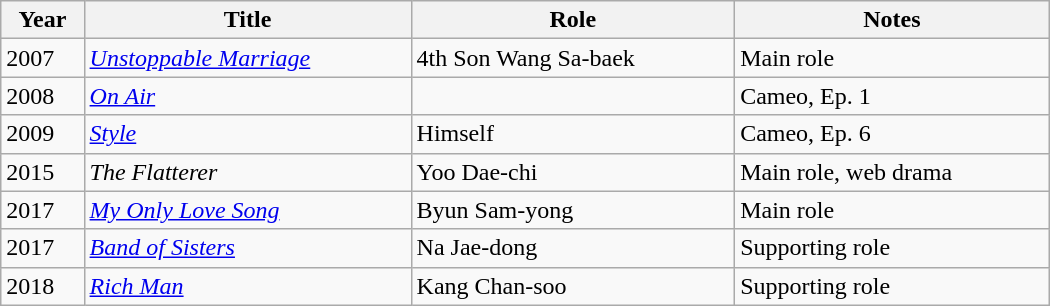<table class="wikitable" style="width: 700px;">
<tr>
<th>Year</th>
<th>Title</th>
<th>Role</th>
<th>Notes</th>
</tr>
<tr>
<td>2007</td>
<td><em><a href='#'>Unstoppable Marriage</a></em></td>
<td>4th Son Wang Sa-baek</td>
<td>Main role</td>
</tr>
<tr>
<td>2008</td>
<td><em><a href='#'>On Air</a></em></td>
<td></td>
<td>Cameo, Ep. 1</td>
</tr>
<tr>
<td>2009</td>
<td><em><a href='#'>Style</a></em></td>
<td>Himself</td>
<td>Cameo, Ep. 6</td>
</tr>
<tr>
<td>2015</td>
<td><em>The Flatterer</em></td>
<td>Yoo Dae-chi</td>
<td>Main role, web drama</td>
</tr>
<tr>
<td>2017</td>
<td><em><a href='#'>My Only Love Song</a></em></td>
<td>Byun Sam-yong</td>
<td>Main role</td>
</tr>
<tr>
<td>2017</td>
<td><em><a href='#'>Band of Sisters</a></em></td>
<td>Na Jae-dong</td>
<td>Supporting role</td>
</tr>
<tr>
<td>2018</td>
<td><em><a href='#'>Rich Man</a></em></td>
<td>Kang Chan-soo</td>
<td>Supporting role</td>
</tr>
</table>
